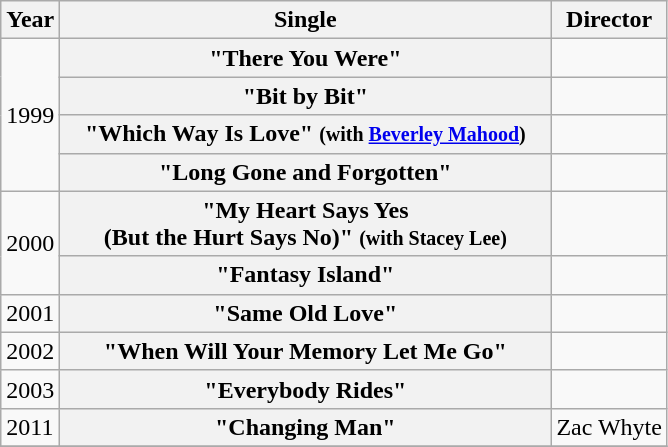<table class="wikitable plainrowheaders">
<tr>
<th>Year</th>
<th style="width:20em;">Single</th>
<th>Director</th>
</tr>
<tr>
<td rowspan="4">1999</td>
<th scope="row">"There You Were"</th>
<td></td>
</tr>
<tr>
<th scope="row">"Bit by Bit"</th>
<td></td>
</tr>
<tr>
<th scope="row">"Which Way Is Love" <small>(with <a href='#'>Beverley Mahood</a>)</small></th>
<td></td>
</tr>
<tr>
<th scope="row">"Long Gone and Forgotten"</th>
<td></td>
</tr>
<tr>
<td rowspan="2">2000</td>
<th scope="row">"My Heart Says Yes<br>(But the Hurt Says No)" <small>(with Stacey Lee)</small></th>
<td></td>
</tr>
<tr>
<th scope="row">"Fantasy Island"</th>
<td></td>
</tr>
<tr>
<td>2001</td>
<th scope="row">"Same Old Love"</th>
<td></td>
</tr>
<tr>
<td>2002</td>
<th scope="row">"When Will Your Memory Let Me Go"</th>
<td></td>
</tr>
<tr>
<td>2003</td>
<th scope="row">"Everybody Rides"</th>
<td></td>
</tr>
<tr>
<td>2011</td>
<th scope="row">"Changing Man"</th>
<td>Zac Whyte</td>
</tr>
<tr>
</tr>
</table>
